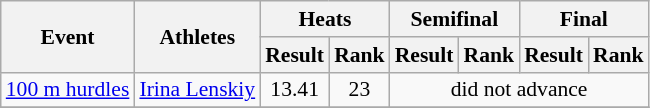<table class="wikitable" border="1" style="font-size:90%">
<tr>
<th rowspan="2">Event</th>
<th rowspan="2">Athletes</th>
<th colspan="2">Heats</th>
<th colspan="2">Semifinal</th>
<th colspan="2">Final</th>
</tr>
<tr>
<th>Result</th>
<th>Rank</th>
<th>Result</th>
<th>Rank</th>
<th>Result</th>
<th>Rank</th>
</tr>
<tr>
<td rowspan="1"><a href='#'>100 m hurdles</a></td>
<td><a href='#'>Irina Lenskiy</a></td>
<td align=center>13.41</td>
<td align=center>23</td>
<td align=center colspan=4>did not advance</td>
</tr>
<tr>
</tr>
</table>
